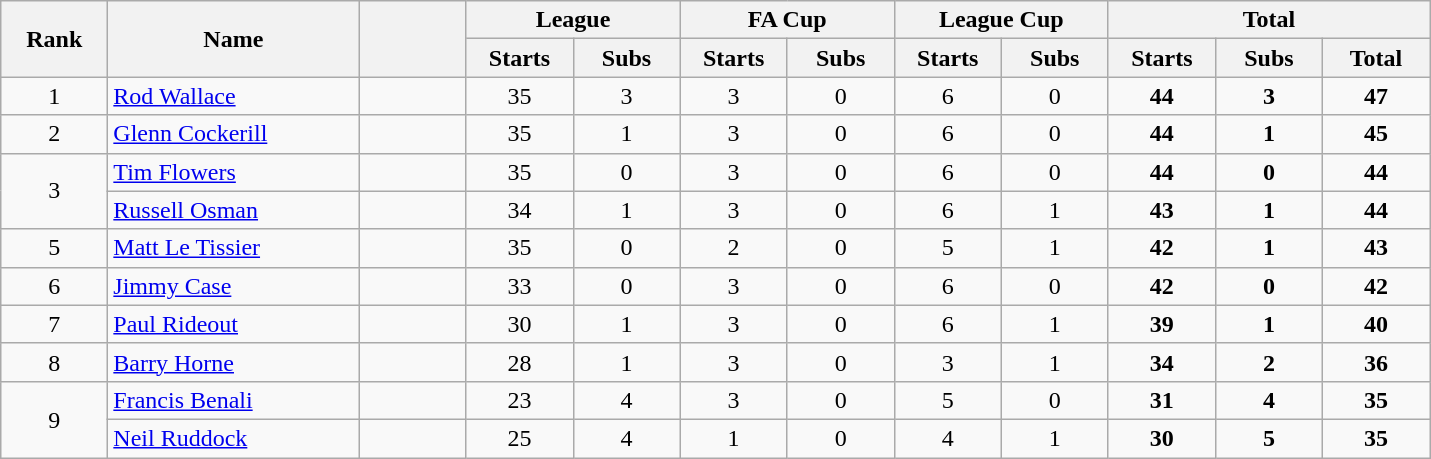<table class="wikitable plainrowheaders" style="text-align:center;">
<tr>
<th scope="col" rowspan="2" style="width:4em;">Rank</th>
<th scope="col" rowspan="2" style="width:10em;">Name</th>
<th scope="col" rowspan="2" style="width:4em;"></th>
<th scope="col" colspan="2">League</th>
<th scope="col" colspan="2">FA Cup</th>
<th scope="col" colspan="2">League Cup</th>
<th scope="col" colspan="3">Total</th>
</tr>
<tr>
<th scope="col" style="width:4em;">Starts</th>
<th scope="col" style="width:4em;">Subs</th>
<th scope="col" style="width:4em;">Starts</th>
<th scope="col" style="width:4em;">Subs</th>
<th scope="col" style="width:4em;">Starts</th>
<th scope="col" style="width:4em;">Subs</th>
<th scope="col" style="width:4em;">Starts</th>
<th scope="col" style="width:4em;">Subs</th>
<th scope="col" style="width:4em;">Total</th>
</tr>
<tr>
<td>1</td>
<td align="left"><a href='#'>Rod Wallace</a></td>
<td></td>
<td>35</td>
<td>3</td>
<td>3</td>
<td>0</td>
<td>6</td>
<td>0</td>
<td><strong>44</strong></td>
<td><strong>3</strong></td>
<td><strong>47</strong></td>
</tr>
<tr>
<td>2</td>
<td align="left"><a href='#'>Glenn Cockerill</a></td>
<td></td>
<td>35</td>
<td>1</td>
<td>3</td>
<td>0</td>
<td>6</td>
<td>0</td>
<td><strong>44</strong></td>
<td><strong>1</strong></td>
<td><strong>45</strong></td>
</tr>
<tr>
<td rowspan="2">3</td>
<td align="left"><a href='#'>Tim Flowers</a></td>
<td></td>
<td>35</td>
<td>0</td>
<td>3</td>
<td>0</td>
<td>6</td>
<td>0</td>
<td><strong>44</strong></td>
<td><strong>0</strong></td>
<td><strong>44</strong></td>
</tr>
<tr>
<td align="left"><a href='#'>Russell Osman</a></td>
<td></td>
<td>34</td>
<td>1</td>
<td>3</td>
<td>0</td>
<td>6</td>
<td>1</td>
<td><strong>43</strong></td>
<td><strong>1</strong></td>
<td><strong>44</strong></td>
</tr>
<tr>
<td>5</td>
<td align="left"><a href='#'>Matt Le Tissier</a></td>
<td></td>
<td>35</td>
<td>0</td>
<td>2</td>
<td>0</td>
<td>5</td>
<td>1</td>
<td><strong>42</strong></td>
<td><strong>1</strong></td>
<td><strong>43</strong></td>
</tr>
<tr>
<td>6</td>
<td align="left"><a href='#'>Jimmy Case</a></td>
<td></td>
<td>33</td>
<td>0</td>
<td>3</td>
<td>0</td>
<td>6</td>
<td>0</td>
<td><strong>42</strong></td>
<td><strong>0</strong></td>
<td><strong>42</strong></td>
</tr>
<tr>
<td>7</td>
<td align="left"><a href='#'>Paul Rideout</a></td>
<td></td>
<td>30</td>
<td>1</td>
<td>3</td>
<td>0</td>
<td>6</td>
<td>1</td>
<td><strong>39</strong></td>
<td><strong>1</strong></td>
<td><strong>40</strong></td>
</tr>
<tr>
<td>8</td>
<td align="left"><a href='#'>Barry Horne</a></td>
<td></td>
<td>28</td>
<td>1</td>
<td>3</td>
<td>0</td>
<td>3</td>
<td>1</td>
<td><strong>34</strong></td>
<td><strong>2</strong></td>
<td><strong>36</strong></td>
</tr>
<tr>
<td rowspan="2">9</td>
<td align="left"><a href='#'>Francis Benali</a></td>
<td></td>
<td>23</td>
<td>4</td>
<td>3</td>
<td>0</td>
<td>5</td>
<td>0</td>
<td><strong>31</strong></td>
<td><strong>4</strong></td>
<td><strong>35</strong></td>
</tr>
<tr>
<td align="left"><a href='#'>Neil Ruddock</a></td>
<td></td>
<td>25</td>
<td>4</td>
<td>1</td>
<td>0</td>
<td>4</td>
<td>1</td>
<td><strong>30</strong></td>
<td><strong>5</strong></td>
<td><strong>35</strong></td>
</tr>
</table>
